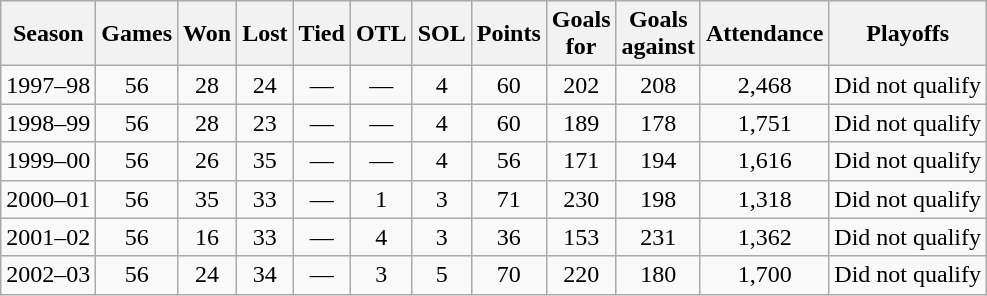<table class="wikitable" style="text-align:center">
<tr>
<th>Season</th>
<th>Games</th>
<th>Won</th>
<th>Lost</th>
<th>Tied</th>
<th>OTL</th>
<th>SOL</th>
<th>Points</th>
<th>Goals<br>for</th>
<th>Goals<br>against</th>
<th>Attendance</th>
<th>Playoffs</th>
</tr>
<tr>
<td>1997–98</td>
<td>56</td>
<td>28</td>
<td>24</td>
<td>—</td>
<td>—</td>
<td>4</td>
<td>60</td>
<td>202</td>
<td>208</td>
<td>2,468</td>
<td>Did not qualify</td>
</tr>
<tr>
<td>1998–99</td>
<td>56</td>
<td>28</td>
<td>23</td>
<td>—</td>
<td>—</td>
<td>4</td>
<td>60</td>
<td>189</td>
<td>178</td>
<td>1,751</td>
<td>Did not qualify</td>
</tr>
<tr>
<td>1999–00</td>
<td>56</td>
<td>26</td>
<td>35</td>
<td>—</td>
<td>—</td>
<td>4</td>
<td>56</td>
<td>171</td>
<td>194</td>
<td>1,616</td>
<td>Did not qualify</td>
</tr>
<tr>
<td>2000–01</td>
<td>56</td>
<td>35</td>
<td>33</td>
<td>—</td>
<td>1</td>
<td>3</td>
<td>71</td>
<td>230</td>
<td>198</td>
<td>1,318</td>
<td>Did not qualify</td>
</tr>
<tr>
<td>2001–02</td>
<td>56</td>
<td>16</td>
<td>33</td>
<td>—</td>
<td>4</td>
<td>3</td>
<td>36</td>
<td>153</td>
<td>231</td>
<td>1,362</td>
<td>Did not qualify</td>
</tr>
<tr>
<td>2002–03</td>
<td>56</td>
<td>24</td>
<td>34</td>
<td>—</td>
<td>3</td>
<td>5</td>
<td>70</td>
<td>220</td>
<td>180</td>
<td>1,700</td>
<td>Did not qualify</td>
</tr>
</table>
